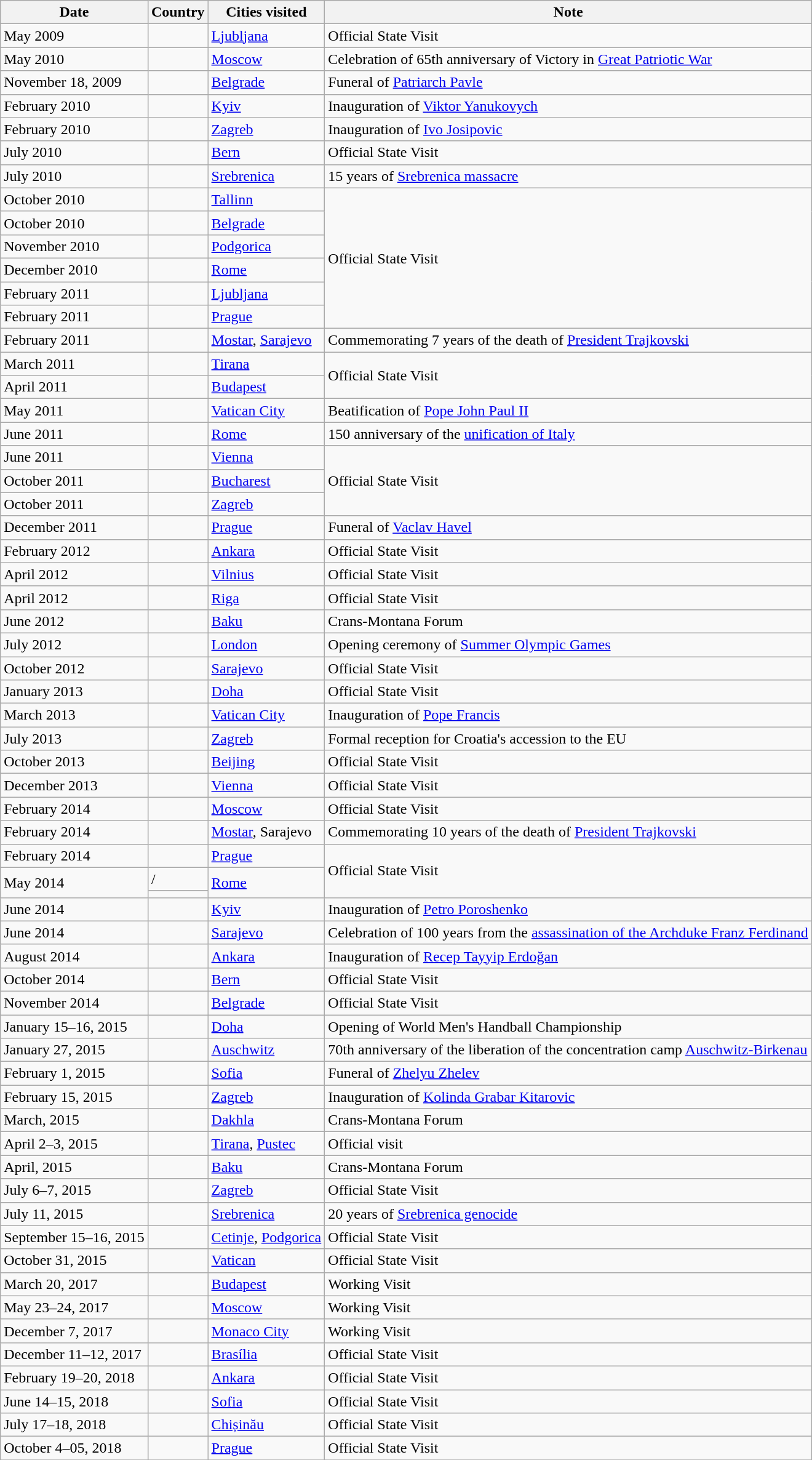<table class="wikitable sortable" style="margin:1em auto 1em auto;">
<tr>
<th class="unsortable">Date</th>
<th>Country</th>
<th class="unsortable">Cities visited</th>
<th class="unsortable">Note</th>
</tr>
<tr>
<td>May 2009</td>
<td></td>
<td><a href='#'>Ljubljana</a></td>
<td>Official State Visit</td>
</tr>
<tr>
<td>May 2010</td>
<td></td>
<td><a href='#'>Moscow</a></td>
<td>Celebration of 65th anniversary of Victory in <a href='#'>Great Patriotic War</a></td>
</tr>
<tr>
<td>November 18, 2009</td>
<td></td>
<td><a href='#'>Belgrade</a></td>
<td>Funeral of <a href='#'>Patriarch Pavle</a></td>
</tr>
<tr>
<td>February 2010</td>
<td></td>
<td><a href='#'>Kyiv</a></td>
<td>Inauguration of <a href='#'>Viktor Yanukovych</a></td>
</tr>
<tr>
<td>February 2010</td>
<td></td>
<td><a href='#'>Zagreb</a></td>
<td>Inauguration of <a href='#'>Ivo Josipovic</a></td>
</tr>
<tr>
<td>July 2010</td>
<td></td>
<td><a href='#'>Bern</a></td>
<td>Official State Visit</td>
</tr>
<tr>
<td>July 2010</td>
<td></td>
<td><a href='#'>Srebrenica</a></td>
<td>15 years of <a href='#'>Srebrenica massacre</a></td>
</tr>
<tr>
<td>October 2010</td>
<td></td>
<td><a href='#'>Tallinn</a></td>
<td rowspan="6">Official State Visit</td>
</tr>
<tr>
<td>October 2010</td>
<td></td>
<td><a href='#'>Belgrade</a></td>
</tr>
<tr>
<td>November 2010</td>
<td></td>
<td><a href='#'>Podgorica</a></td>
</tr>
<tr>
<td>December 2010</td>
<td></td>
<td><a href='#'>Rome</a></td>
</tr>
<tr>
<td>February 2011</td>
<td></td>
<td><a href='#'>Ljubljana</a></td>
</tr>
<tr>
<td>February 2011</td>
<td></td>
<td><a href='#'>Prague</a></td>
</tr>
<tr>
<td>February 2011</td>
<td></td>
<td><a href='#'>Mostar</a>, <a href='#'>Sarajevo</a></td>
<td>Commemorating 7 years of the death of <a href='#'>President Trajkovski</a></td>
</tr>
<tr>
<td>March 2011</td>
<td></td>
<td><a href='#'>Tirana</a></td>
<td rowspan="2">Official State Visit</td>
</tr>
<tr>
<td>April 2011</td>
<td></td>
<td><a href='#'>Budapest</a></td>
</tr>
<tr>
<td>May 2011</td>
<td></td>
<td><a href='#'>Vatican City</a></td>
<td>Beatification of <a href='#'>Pope John Paul II</a></td>
</tr>
<tr>
<td>June 2011</td>
<td></td>
<td><a href='#'>Rome</a></td>
<td>150 anniversary of the <a href='#'>unification of Italy</a></td>
</tr>
<tr>
<td>June 2011</td>
<td></td>
<td><a href='#'>Vienna</a></td>
<td rowspan="3">Official State Visit</td>
</tr>
<tr>
<td>October 2011</td>
<td></td>
<td><a href='#'>Bucharest</a></td>
</tr>
<tr>
<td>October 2011</td>
<td></td>
<td><a href='#'>Zagreb</a></td>
</tr>
<tr>
<td>December 2011</td>
<td></td>
<td><a href='#'>Prague</a></td>
<td>Funeral of <a href='#'>Vaclav Havel</a></td>
</tr>
<tr>
<td>February 2012</td>
<td></td>
<td><a href='#'>Ankara</a></td>
<td>Official State Visit</td>
</tr>
<tr>
<td>April 2012</td>
<td></td>
<td><a href='#'>Vilnius</a></td>
<td>Official State Visit</td>
</tr>
<tr>
<td>April 2012</td>
<td></td>
<td><a href='#'>Riga</a></td>
<td>Official State Visit</td>
</tr>
<tr>
<td>June 2012</td>
<td></td>
<td><a href='#'>Baku</a></td>
<td>Crans-Montana Forum</td>
</tr>
<tr>
<td>July 2012</td>
<td></td>
<td><a href='#'>London</a></td>
<td>Opening ceremony of <a href='#'>Summer Olympic Games</a></td>
</tr>
<tr>
<td>October 2012</td>
<td></td>
<td><a href='#'>Sarajevo</a></td>
<td>Official State Visit</td>
</tr>
<tr>
<td>January 2013</td>
<td></td>
<td><a href='#'>Doha</a></td>
<td>Official State Visit</td>
</tr>
<tr>
<td>March 2013</td>
<td></td>
<td><a href='#'>Vatican City</a></td>
<td>Inauguration of <a href='#'>Pope Francis</a></td>
</tr>
<tr>
<td>July 2013</td>
<td></td>
<td><a href='#'>Zagreb</a></td>
<td>Formal reception for Croatia's accession to the EU</td>
</tr>
<tr>
<td>October 2013</td>
<td></td>
<td><a href='#'>Beijing</a></td>
<td>Official State Visit</td>
</tr>
<tr>
<td>December 2013</td>
<td></td>
<td><a href='#'>Vienna</a></td>
<td>Official State Visit</td>
</tr>
<tr>
<td>February 2014</td>
<td></td>
<td><a href='#'>Moscow</a></td>
<td>Official State Visit</td>
</tr>
<tr>
<td>February 2014</td>
<td></td>
<td><a href='#'>Mostar</a>, Sarajevo</td>
<td>Commemorating 10 years of the death of <a href='#'>President Trajkovski</a></td>
</tr>
<tr>
<td>February 2014</td>
<td></td>
<td><a href='#'>Prague</a></td>
<td rowspan="3">Official State Visit</td>
</tr>
<tr>
<td rowspan="2">May 2014</td>
<td>/</td>
<td rowspan="2"><a href='#'>Rome</a></td>
</tr>
<tr>
<td></td>
</tr>
<tr>
<td>June 2014</td>
<td></td>
<td><a href='#'>Kyiv</a></td>
<td>Inauguration of <a href='#'>Petro Poroshenko</a></td>
</tr>
<tr>
<td>June 2014</td>
<td></td>
<td><a href='#'>Sarajevo</a></td>
<td>Celebration of 100 years from the <a href='#'>assassination of the Archduke Franz Ferdinand</a></td>
</tr>
<tr>
<td>August 2014</td>
<td></td>
<td><a href='#'>Ankara</a></td>
<td>Inauguration of <a href='#'>Recep Tayyip Erdoğan</a></td>
</tr>
<tr>
<td>October 2014</td>
<td></td>
<td><a href='#'>Bern</a></td>
<td>Official State Visit</td>
</tr>
<tr>
<td>November 2014</td>
<td></td>
<td><a href='#'>Belgrade</a></td>
<td>Official State Visit</td>
</tr>
<tr>
<td>January 15–16, 2015</td>
<td></td>
<td><a href='#'>Doha</a></td>
<td>Opening of World Men's Handball Championship</td>
</tr>
<tr>
<td>January 27, 2015</td>
<td></td>
<td><a href='#'>Auschwitz</a></td>
<td>70th anniversary of the liberation of the concentration camp <a href='#'>Auschwitz-Birkenau</a></td>
</tr>
<tr>
<td>February 1, 2015</td>
<td></td>
<td><a href='#'>Sofia</a></td>
<td>Funeral of <a href='#'>Zhelyu Zhelev</a></td>
</tr>
<tr>
<td>February 15, 2015</td>
<td></td>
<td><a href='#'>Zagreb</a></td>
<td>Inauguration of <a href='#'>Kolinda Grabar Kitarovic</a></td>
</tr>
<tr>
<td>March, 2015</td>
<td></td>
<td><a href='#'>Dakhla</a></td>
<td>Crans-Montana Forum</td>
</tr>
<tr>
<td>April 2–3, 2015</td>
<td></td>
<td><a href='#'>Tirana</a>, <a href='#'>Pustec</a></td>
<td>Official visit</td>
</tr>
<tr>
<td>April, 2015</td>
<td></td>
<td><a href='#'>Baku</a></td>
<td>Crans-Montana Forum</td>
</tr>
<tr>
<td>July 6–7, 2015</td>
<td></td>
<td><a href='#'>Zagreb</a></td>
<td>Official State Visit</td>
</tr>
<tr>
<td>July 11, 2015</td>
<td></td>
<td><a href='#'>Srebrenica</a></td>
<td>20 years of <a href='#'>Srebrenica genocide</a></td>
</tr>
<tr>
<td>September 15–16, 2015</td>
<td></td>
<td><a href='#'>Cetinje</a>, <a href='#'>Podgorica</a></td>
<td>Official State Visit</td>
</tr>
<tr>
<td>October 31, 2015</td>
<td></td>
<td><a href='#'>Vatican</a></td>
<td>Official State Visit</td>
</tr>
<tr>
<td>March 20, 2017</td>
<td></td>
<td><a href='#'>Budapest</a></td>
<td>Working Visit</td>
</tr>
<tr>
<td>May 23–24, 2017</td>
<td></td>
<td><a href='#'>Moscow</a></td>
<td>Working Visit</td>
</tr>
<tr>
<td>December 7, 2017</td>
<td></td>
<td><a href='#'>Monaco City</a></td>
<td>Working Visit</td>
</tr>
<tr>
<td>December 11–12, 2017</td>
<td></td>
<td><a href='#'>Brasília</a></td>
<td>Official State Visit </td>
</tr>
<tr>
<td>February 19–20, 2018</td>
<td></td>
<td><a href='#'>Ankara</a></td>
<td>Official State Visit</td>
</tr>
<tr>
<td>June 14–15, 2018</td>
<td></td>
<td><a href='#'>Sofia</a></td>
<td>Official State Visit</td>
</tr>
<tr>
<td>July 17–18, 2018</td>
<td></td>
<td><a href='#'>Chișinău</a></td>
<td>Official State Visit</td>
</tr>
<tr>
<td>October 4–05, 2018</td>
<td></td>
<td><a href='#'>Prague</a></td>
<td>Official State Visit</td>
</tr>
<tr>
</tr>
</table>
